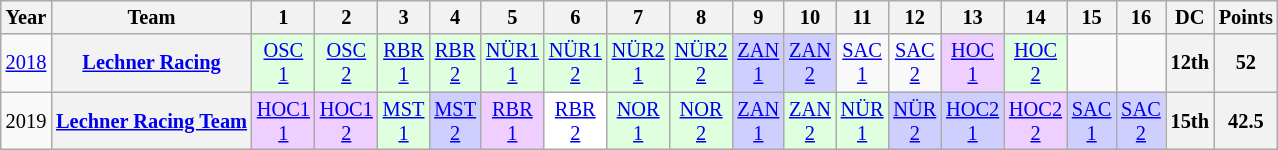<table class="wikitable" style="text-align:center; font-size:85%">
<tr>
<th>Year</th>
<th>Team</th>
<th>1</th>
<th>2</th>
<th>3</th>
<th>4</th>
<th>5</th>
<th>6</th>
<th>7</th>
<th>8</th>
<th>9</th>
<th>10</th>
<th>11</th>
<th>12</th>
<th>13</th>
<th>14</th>
<th>15</th>
<th>16</th>
<th>DC</th>
<th>Points</th>
</tr>
<tr>
<td><a href='#'>2018</a></td>
<th><a href='#'>Lechner Racing</a></th>
<td style="background:#DFFFDF;"><a href='#'>OSC<br>1</a><br></td>
<td style="background:#DFFFDF;"><a href='#'>OSC<br>2</a><br></td>
<td style="background:#DFFFDF;"><a href='#'>RBR<br>1</a><br></td>
<td style="background:#DFFFDF;"><a href='#'>RBR<br>2</a><br></td>
<td style="background:#DFFFDF;"><a href='#'>NÜR1<br>1</a><br></td>
<td style="background:#DFFFDF;"><a href='#'>NÜR1<br>2</a><br></td>
<td style="background:#DFFFDF;"><a href='#'>NÜR2<br>1</a><br></td>
<td style="background:#DFFFDF;"><a href='#'>NÜR2<br>2</a><br></td>
<td style="background:#CFCFFF;"><a href='#'>ZAN<br>1</a><br></td>
<td style="background:#CFCFFF;"><a href='#'>ZAN<br>2</a><br></td>
<td style="background:#;"><a href='#'>SAC<br>1</a></td>
<td style="background:#;"><a href='#'>SAC<br>2</a></td>
<td style="background:#EFCFFF;"><a href='#'>HOC<br>1</a><br></td>
<td style="background:#DFFFDF;"><a href='#'>HOC<br>2</a><br></td>
<td></td>
<td></td>
<th>12th</th>
<th>52</th>
</tr>
<tr>
<td>2019</td>
<th><a href='#'>Lechner Racing Team</a></th>
<td style="background:#EFCFFF;"><a href='#'>HOC1<br>1</a><br></td>
<td style="background:#EFCFFF;"><a href='#'>HOC1<br>2</a><br></td>
<td style="background:#DFFFDF;"><a href='#'>MST<br>1</a><br></td>
<td style="background:#CFCFFF;"><a href='#'>MST<br>2</a><br></td>
<td style="background:#EFCFFF;"><a href='#'>RBR<br>1</a><br></td>
<td style="background:#FFFFFF;"><a href='#'>RBR<br>2</a><br></td>
<td style="background:#DFFFDF;"><a href='#'>NOR<br>1</a><br></td>
<td style="background:#DFFFDF;"><a href='#'>NOR<br>2</a><br></td>
<td style="background:#CFCFFF;"><a href='#'>ZAN<br>1</a><br></td>
<td style="background:#DFFFDF;"><a href='#'>ZAN<br>2</a><br></td>
<td style="background:#DFFFDF;"><a href='#'>NÜR<br>1</a><br></td>
<td style="background:#CFCFFF;"><a href='#'>NÜR<br>2</a><br></td>
<td style="background:#CFCFFF;"><a href='#'>HOC2<br>1</a><br></td>
<td style="background:#EFCFFF;"><a href='#'>HOC2<br>2</a><br></td>
<td style="background:#CFCFFF;"><a href='#'>SAC<br>1</a><br></td>
<td style="background:#CFCFFF;"><a href='#'>SAC<br>2</a><br></td>
<th>15th</th>
<th>42.5</th>
</tr>
</table>
